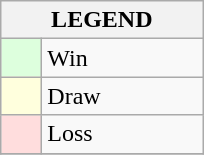<table class="wikitable" border="1">
<tr>
<th colspan="2">LEGEND</th>
</tr>
<tr>
<td style="background:#ddffdd;" width=20> </td>
<td width=100>Win</td>
</tr>
<tr>
<td style="background:#ffffdd"  width=20> </td>
<td width=100>Draw</td>
</tr>
<tr>
<td style="background:#ffdddd;" width=20> </td>
<td width=100>Loss</td>
</tr>
<tr>
</tr>
</table>
